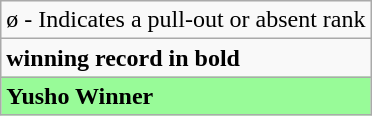<table class="wikitable">
<tr>
<td>ø - Indicates a pull-out or absent rank</td>
</tr>
<tr>
<td><strong>winning record in bold</strong></td>
</tr>
<tr>
<td style="background: PaleGreen;"><strong>Yusho Winner</strong></td>
</tr>
</table>
